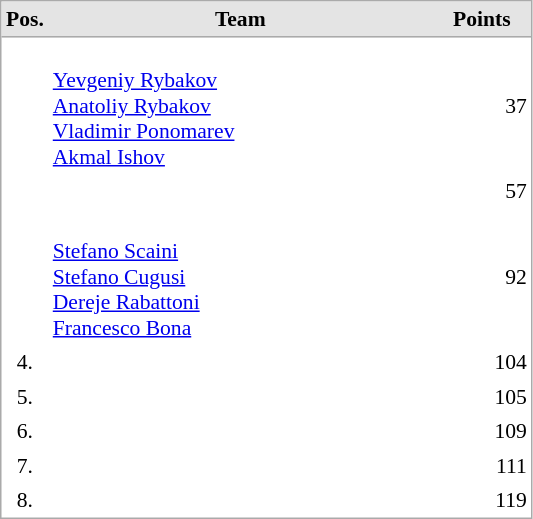<table cellspacing="0" cellpadding="3" style="border:1px solid #AAAAAA;font-size:90%">
<tr bgcolor="#E4E4E4">
<th style="border-bottom:1px solid #AAAAAA" width=10>Pos.</th>
<th style="border-bottom:1px solid #AAAAAA" width=250>Team</th>
<th style="border-bottom:1px solid #AAAAAA" width=60>Points</th>
</tr>
<tr align="center">
<td align="center" valign="top"></td>
<td align="left"> <br> <a href='#'>Yevgeniy Rybakov</a> <br> <a href='#'>Anatoliy Rybakov</a> <br> <a href='#'>Vladimir Ponomarev</a> <br> <a href='#'>Akmal Ishov</a> <br></td>
<td align="right">37</td>
</tr>
<tr align="center">
<td align="center" valign="top"></td>
<td align="left"></td>
<td align="right">57</td>
</tr>
<tr align="center">
<td align="center" valign="top"></td>
<td align="left"><br><a href='#'>Stefano Scaini</a><br><a href='#'>Stefano Cugusi</a><br><a href='#'>Dereje Rabattoni</a><br><a href='#'>Francesco Bona</a></td>
<td align="right">92</td>
</tr>
<tr align="center">
<td align="center" valign="top">4.</td>
<td align="left"></td>
<td align="right">104</td>
</tr>
<tr align="center">
<td align="center" valign="top">5.</td>
<td align="left"></td>
<td align="right">105</td>
</tr>
<tr align="center">
<td align="center" valign="top">6.</td>
<td align="left"></td>
<td align="right">109</td>
</tr>
<tr align="center">
<td align="center" valign="top">7.</td>
<td align="left"></td>
<td align="right">111</td>
</tr>
<tr align="center">
<td align="center" valign="top">8.</td>
<td align="left"></td>
<td align="right">119</td>
</tr>
</table>
